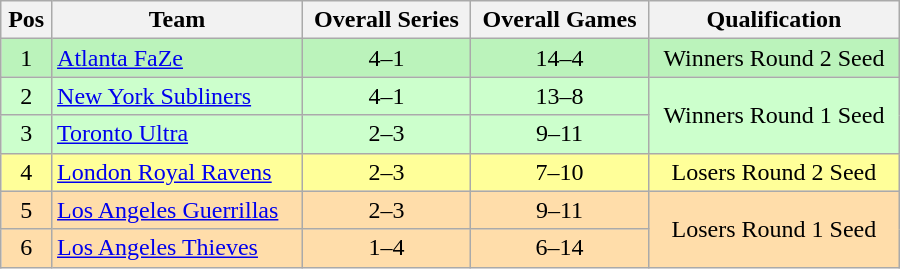<table class="wikitable" width="600px" style="text-align:center">
<tr>
<th>Pos</th>
<th>Team</th>
<th>Overall Series</th>
<th>Overall Games</th>
<th>Qualification</th>
</tr>
<tr style="background:#BBF3BB;">
<td>1</td>
<td style="text-align:left"><a href='#'>Atlanta FaZe</a></td>
<td>4–1</td>
<td>14–4</td>
<td>Winners Round 2 Seed</td>
</tr>
<tr style="background:#CCFFCC;">
<td>2</td>
<td style="text-align:left"><a href='#'>New York Subliners</a></td>
<td>4–1</td>
<td>13–8</td>
<td rowspan="2">Winners Round 1 Seed</td>
</tr>
<tr style="background:#CCFFCC;">
<td>3</td>
<td style="text-align:left"><a href='#'>Toronto Ultra</a></td>
<td>2–3</td>
<td>9–11</td>
</tr>
<tr style="background:#FFFF99;">
<td>4</td>
<td style="text-align:left"><a href='#'>London Royal Ravens</a></td>
<td>2–3</td>
<td>7–10</td>
<td>Losers Round 2 Seed</td>
</tr>
<tr style="background:#FFDDAA;">
<td>5</td>
<td style="text-align:left"><a href='#'>Los Angeles Guerrillas</a></td>
<td>2–3</td>
<td>9–11</td>
<td rowspan="2">Losers Round 1 Seed</td>
</tr>
<tr style="background:#FFDDAA;">
<td>6</td>
<td style="text-align:left"><a href='#'>Los Angeles Thieves</a></td>
<td>1–4</td>
<td>6–14</td>
</tr>
</table>
